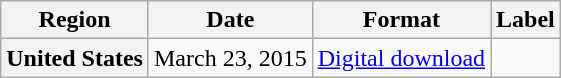<table class="wikitable plainrowheaders">
<tr>
<th scope="col">Region</th>
<th scope="col">Date</th>
<th scope="col">Format</th>
<th scope="col">Label</th>
</tr>
<tr>
<th scope="row">United States</th>
<td>March 23, 2015</td>
<td><a href='#'>Digital download</a></td>
<td></td>
</tr>
</table>
